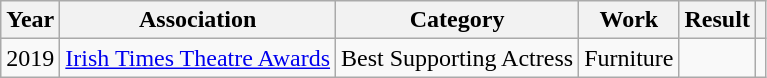<table class="wikitable sortable">
<tr>
<th>Year</th>
<th>Association</th>
<th>Category</th>
<th>Work</th>
<th>Result</th>
<th class="unsortable"></th>
</tr>
<tr>
<td>2019</td>
<td><a href='#'>Irish Times Theatre Awards</a></td>
<td>Best Supporting Actress</td>
<td>Furniture</td>
<td></td>
<td></td>
</tr>
</table>
